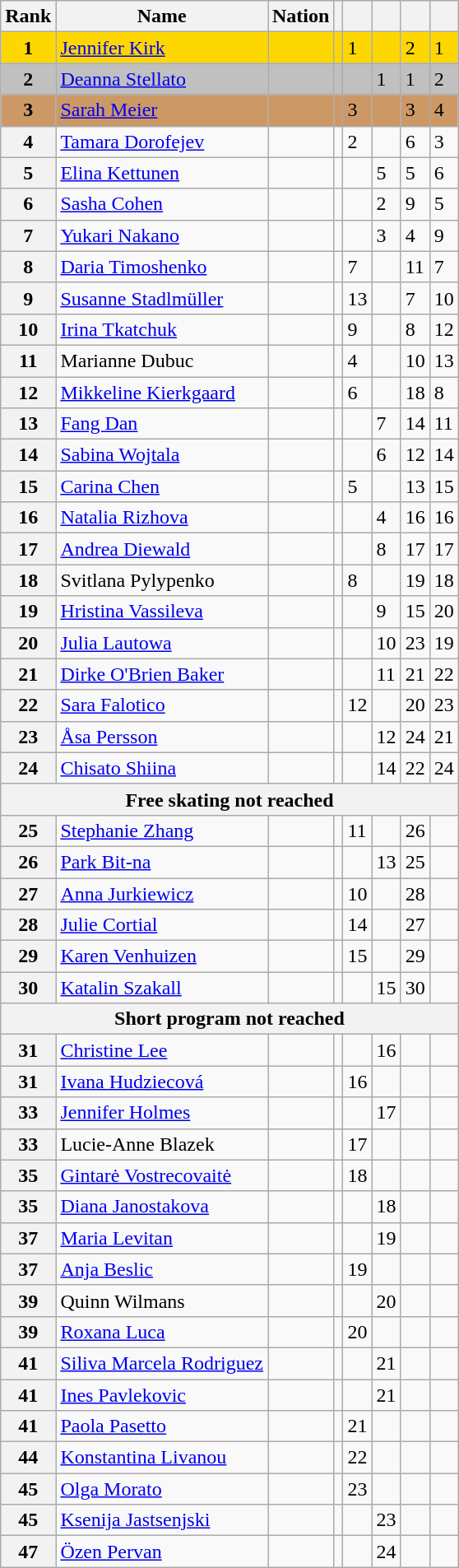<table class="wikitable sortable">
<tr>
<th>Rank</th>
<th>Name</th>
<th>Nation</th>
<th></th>
<th></th>
<th></th>
<th></th>
<th></th>
</tr>
<tr bgcolor=gold>
<td align=center><strong>1</strong></td>
<td><a href='#'>Jennifer Kirk</a></td>
<td></td>
<td></td>
<td>1</td>
<td></td>
<td>2</td>
<td>1</td>
</tr>
<tr bgcolor=silver>
<td align=center><strong>2</strong></td>
<td><a href='#'>Deanna Stellato</a></td>
<td></td>
<td></td>
<td></td>
<td>1</td>
<td>1</td>
<td>2</td>
</tr>
<tr bgcolor=cc9966>
<td align=center><strong>3</strong></td>
<td><a href='#'>Sarah Meier</a></td>
<td></td>
<td></td>
<td>3</td>
<td></td>
<td>3</td>
<td>4</td>
</tr>
<tr>
<th>4</th>
<td><a href='#'>Tamara Dorofejev</a></td>
<td></td>
<td></td>
<td>2</td>
<td></td>
<td>6</td>
<td>3</td>
</tr>
<tr>
<th>5</th>
<td><a href='#'>Elina Kettunen</a></td>
<td></td>
<td></td>
<td></td>
<td>5</td>
<td>5</td>
<td>6</td>
</tr>
<tr>
<th>6</th>
<td><a href='#'>Sasha Cohen</a></td>
<td></td>
<td></td>
<td></td>
<td>2</td>
<td>9</td>
<td>5</td>
</tr>
<tr>
<th>7</th>
<td><a href='#'>Yukari Nakano</a></td>
<td></td>
<td></td>
<td></td>
<td>3</td>
<td>4</td>
<td>9</td>
</tr>
<tr>
<th>8</th>
<td><a href='#'>Daria Timoshenko</a></td>
<td></td>
<td></td>
<td>7</td>
<td></td>
<td>11</td>
<td>7</td>
</tr>
<tr>
<th>9</th>
<td><a href='#'>Susanne Stadlmüller</a></td>
<td></td>
<td></td>
<td>13</td>
<td></td>
<td>7</td>
<td>10</td>
</tr>
<tr>
<th>10</th>
<td><a href='#'>Irina Tkatchuk</a></td>
<td></td>
<td></td>
<td>9</td>
<td></td>
<td>8</td>
<td>12</td>
</tr>
<tr>
<th>11</th>
<td>Marianne Dubuc</td>
<td></td>
<td></td>
<td>4</td>
<td></td>
<td>10</td>
<td>13</td>
</tr>
<tr>
<th>12</th>
<td><a href='#'>Mikkeline Kierkgaard</a></td>
<td></td>
<td></td>
<td>6</td>
<td></td>
<td>18</td>
<td>8</td>
</tr>
<tr>
<th>13</th>
<td><a href='#'>Fang Dan</a></td>
<td></td>
<td></td>
<td></td>
<td>7</td>
<td>14</td>
<td>11</td>
</tr>
<tr>
<th>14</th>
<td><a href='#'>Sabina Wojtala</a></td>
<td></td>
<td></td>
<td></td>
<td>6</td>
<td>12</td>
<td>14</td>
</tr>
<tr>
<th>15</th>
<td><a href='#'>Carina Chen</a></td>
<td></td>
<td></td>
<td>5</td>
<td></td>
<td>13</td>
<td>15</td>
</tr>
<tr>
<th>16</th>
<td><a href='#'>Natalia Rizhova</a></td>
<td></td>
<td></td>
<td></td>
<td>4</td>
<td>16</td>
<td>16</td>
</tr>
<tr>
<th>17</th>
<td><a href='#'>Andrea Diewald</a></td>
<td></td>
<td></td>
<td></td>
<td>8</td>
<td>17</td>
<td>17</td>
</tr>
<tr>
<th>18</th>
<td>Svitlana Pylypenko</td>
<td></td>
<td></td>
<td>8</td>
<td></td>
<td>19</td>
<td>18</td>
</tr>
<tr>
<th>19</th>
<td><a href='#'>Hristina Vassileva</a></td>
<td></td>
<td></td>
<td></td>
<td>9</td>
<td>15</td>
<td>20</td>
</tr>
<tr>
<th>20</th>
<td><a href='#'>Julia Lautowa</a></td>
<td></td>
<td></td>
<td></td>
<td>10</td>
<td>23</td>
<td>19</td>
</tr>
<tr>
<th>21</th>
<td><a href='#'>Dirke O'Brien Baker</a></td>
<td></td>
<td></td>
<td></td>
<td>11</td>
<td>21</td>
<td>22</td>
</tr>
<tr>
<th>22</th>
<td><a href='#'>Sara Falotico</a></td>
<td></td>
<td></td>
<td>12</td>
<td></td>
<td>20</td>
<td>23</td>
</tr>
<tr>
<th>23</th>
<td><a href='#'>Åsa Persson</a></td>
<td></td>
<td></td>
<td></td>
<td>12</td>
<td>24</td>
<td>21</td>
</tr>
<tr>
<th>24</th>
<td><a href='#'>Chisato Shiina</a></td>
<td></td>
<td></td>
<td></td>
<td>14</td>
<td>22</td>
<td>24</td>
</tr>
<tr>
<th colspan=8>Free skating not reached</th>
</tr>
<tr>
<th>25</th>
<td><a href='#'>Stephanie Zhang</a></td>
<td></td>
<td></td>
<td>11</td>
<td></td>
<td>26</td>
<td></td>
</tr>
<tr>
<th>26</th>
<td><a href='#'>Park Bit-na</a></td>
<td></td>
<td></td>
<td></td>
<td>13</td>
<td>25</td>
<td></td>
</tr>
<tr>
<th>27</th>
<td><a href='#'>Anna Jurkiewicz</a></td>
<td></td>
<td></td>
<td>10</td>
<td></td>
<td>28</td>
<td></td>
</tr>
<tr>
<th>28</th>
<td><a href='#'>Julie Cortial</a></td>
<td></td>
<td></td>
<td>14</td>
<td></td>
<td>27</td>
<td></td>
</tr>
<tr>
<th>29</th>
<td><a href='#'>Karen Venhuizen</a></td>
<td></td>
<td></td>
<td>15</td>
<td></td>
<td>29</td>
<td></td>
</tr>
<tr>
<th>30</th>
<td><a href='#'>Katalin Szakall</a></td>
<td></td>
<td></td>
<td></td>
<td>15</td>
<td>30</td>
<td></td>
</tr>
<tr>
<th colspan=8>Short program not reached</th>
</tr>
<tr>
<th>31</th>
<td><a href='#'>Christine Lee</a></td>
<td></td>
<td></td>
<td></td>
<td>16</td>
<td></td>
<td></td>
</tr>
<tr>
<th>31</th>
<td><a href='#'>Ivana Hudziecová</a></td>
<td></td>
<td></td>
<td>16</td>
<td></td>
<td></td>
<td></td>
</tr>
<tr>
<th>33</th>
<td><a href='#'>Jennifer Holmes</a></td>
<td></td>
<td></td>
<td></td>
<td>17</td>
<td></td>
<td></td>
</tr>
<tr>
<th>33</th>
<td>Lucie-Anne Blazek</td>
<td></td>
<td></td>
<td>17</td>
<td></td>
<td></td>
<td></td>
</tr>
<tr>
<th>35</th>
<td><a href='#'>Gintarė Vostrecovaitė</a></td>
<td></td>
<td></td>
<td>18</td>
<td></td>
<td></td>
<td></td>
</tr>
<tr>
<th>35</th>
<td><a href='#'>Diana Janostakova</a></td>
<td></td>
<td></td>
<td></td>
<td>18</td>
<td></td>
<td></td>
</tr>
<tr>
<th>37</th>
<td><a href='#'>Maria Levitan</a></td>
<td></td>
<td></td>
<td></td>
<td>19</td>
<td></td>
<td></td>
</tr>
<tr>
<th>37</th>
<td><a href='#'>Anja Beslic</a></td>
<td></td>
<td></td>
<td>19</td>
<td></td>
<td></td>
<td></td>
</tr>
<tr>
<th>39</th>
<td>Quinn Wilmans</td>
<td></td>
<td></td>
<td></td>
<td>20</td>
<td></td>
<td></td>
</tr>
<tr>
<th>39</th>
<td><a href='#'>Roxana Luca</a></td>
<td></td>
<td></td>
<td>20</td>
<td></td>
<td></td>
<td></td>
</tr>
<tr>
<th>41</th>
<td><a href='#'>Siliva Marcela Rodriguez</a></td>
<td></td>
<td></td>
<td></td>
<td>21</td>
<td></td>
<td></td>
</tr>
<tr>
<th>41</th>
<td><a href='#'>Ines Pavlekovic</a></td>
<td></td>
<td></td>
<td></td>
<td>21</td>
<td></td>
<td></td>
</tr>
<tr>
<th>41</th>
<td><a href='#'>Paola Pasetto</a></td>
<td></td>
<td></td>
<td>21</td>
<td></td>
<td></td>
<td></td>
</tr>
<tr>
<th>44</th>
<td><a href='#'>Konstantina Livanou</a></td>
<td></td>
<td></td>
<td>22</td>
<td></td>
<td></td>
<td></td>
</tr>
<tr>
<th>45</th>
<td><a href='#'>Olga Morato</a></td>
<td></td>
<td></td>
<td>23</td>
<td></td>
<td></td>
<td></td>
</tr>
<tr>
<th>45</th>
<td><a href='#'>Ksenija Jastsenjski</a></td>
<td></td>
<td></td>
<td></td>
<td>23</td>
<td></td>
<td></td>
</tr>
<tr>
<th>47</th>
<td><a href='#'>Özen Pervan</a></td>
<td></td>
<td></td>
<td></td>
<td>24</td>
<td></td>
<td></td>
</tr>
</table>
